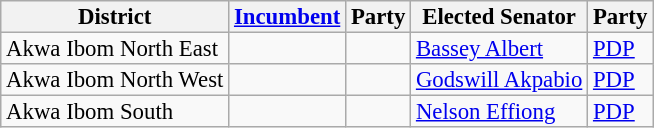<table class="sortable wikitable" style="font-size:95%;line-height:14px;">
<tr>
<th class="unsortable">District</th>
<th class="unsortable"><a href='#'>Incumbent</a></th>
<th>Party</th>
<th class="unsortable">Elected Senator</th>
<th>Party</th>
</tr>
<tr>
<td>Akwa Ibom North East</td>
<td></td>
<td></td>
<td><a href='#'>Bassey Albert</a></td>
<td><a href='#'>PDP</a></td>
</tr>
<tr>
<td>Akwa Ibom North West</td>
<td></td>
<td></td>
<td><a href='#'>Godswill Akpabio</a></td>
<td><a href='#'>PDP</a></td>
</tr>
<tr>
<td>Akwa Ibom South</td>
<td></td>
<td></td>
<td><a href='#'>Nelson Effiong</a></td>
<td><a href='#'>PDP</a></td>
</tr>
</table>
